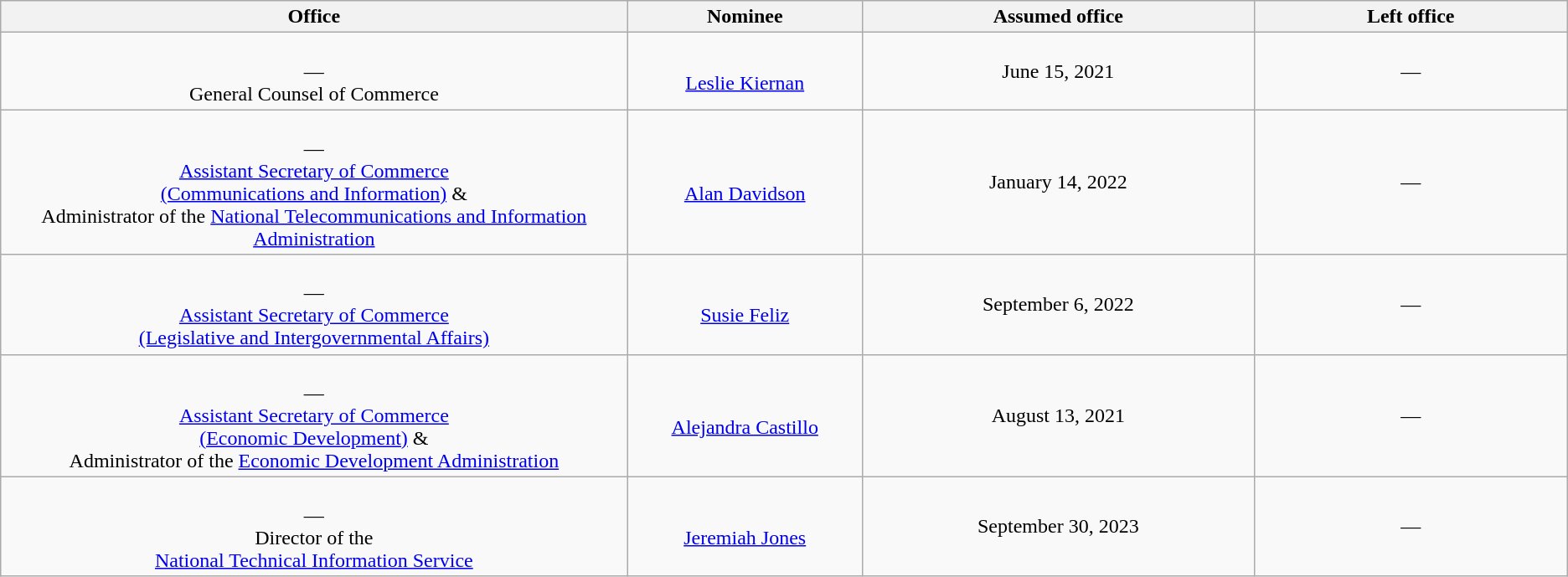<table class="wikitable sortable" style="text-align:center">
<tr>
<th style="width:40%;">Office</th>
<th style="width:15%;">Nominee</th>
<th style="width:25%;" data-sort-type="date">Assumed office</th>
<th style="width:20%;" data-sort-type="date">Left office</th>
</tr>
<tr>
<td><br>—<br>General Counsel of Commerce</td>
<td><br><a href='#'>Leslie Kiernan</a></td>
<td data-sort-value="June 15, 2021">June 15, 2021<br></td>
<td>—</td>
</tr>
<tr>
<td><br>—<br><a href='#'>Assistant Secretary of Commerce<br>(Communications and Information)</a> &<br>Administrator of the <a href='#'>National Telecommunications and Information Administration</a></td>
<td><br><a href='#'>Alan Davidson</a></td>
<td data-sort-value="January 14, 2022">January 14, 2022<br></td>
<td>—</td>
</tr>
<tr>
<td><br>—<br><a href='#'>Assistant Secretary of Commerce<br>(Legislative and Intergovernmental Affairs)</a></td>
<td><br><a href='#'>Susie Feliz</a></td>
<td data-sort-value="September 6, 2022">September 6, 2022<br></td>
<td>—</td>
</tr>
<tr>
<td><br>—<br><a href='#'>Assistant Secretary of Commerce<br>(Economic Development)</a> &<br>Administrator of the <a href='#'>Economic Development Administration</a></td>
<td><br><a href='#'>Alejandra Castillo</a></td>
<td data-sort-value="August 13, 2021">August 13, 2021<br></td>
<td>—</td>
</tr>
<tr>
<td><br>—<br>Director of the<br><a href='#'>National Technical Information Service</a></td>
<td><br><a href='#'>Jeremiah Jones</a></td>
<td>September 30, 2023</td>
<td>—</td>
</tr>
</table>
